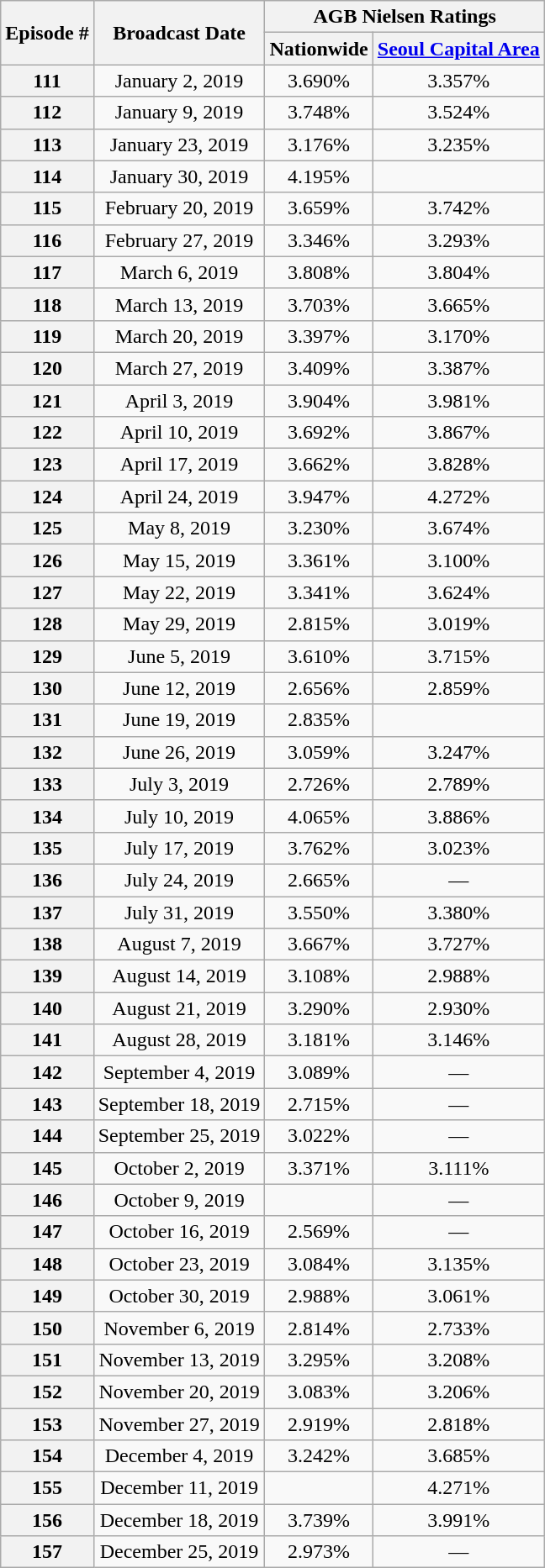<table class="wikitable sortable" style="text-align:center;">
<tr>
<th rowspan=2>Episode #</th>
<th rowspan=2>Broadcast Date</th>
<th colspan=2>AGB Nielsen Ratings</th>
</tr>
<tr>
<th>Nationwide</th>
<th><a href='#'>Seoul Capital Area</a></th>
</tr>
<tr>
<th>111</th>
<td>January 2, 2019</td>
<td>3.690%</td>
<td>3.357%</td>
</tr>
<tr>
<th>112</th>
<td>January 9, 2019</td>
<td>3.748%</td>
<td>3.524%</td>
</tr>
<tr>
<th>113</th>
<td>January 23, 2019</td>
<td>3.176%</td>
<td>3.235%</td>
</tr>
<tr>
<th>114</th>
<td>January 30, 2019</td>
<td>4.195%</td>
<td></td>
</tr>
<tr>
<th>115</th>
<td>February 20, 2019</td>
<td>3.659%</td>
<td>3.742%</td>
</tr>
<tr>
<th>116</th>
<td>February 27, 2019</td>
<td>3.346%</td>
<td>3.293%</td>
</tr>
<tr>
<th>117</th>
<td>March 6, 2019</td>
<td>3.808%</td>
<td>3.804%</td>
</tr>
<tr>
<th>118</th>
<td>March 13, 2019</td>
<td>3.703%</td>
<td>3.665%</td>
</tr>
<tr>
<th>119</th>
<td>March 20, 2019</td>
<td>3.397%</td>
<td>3.170%</td>
</tr>
<tr>
<th>120</th>
<td>March 27, 2019</td>
<td>3.409%</td>
<td>3.387%</td>
</tr>
<tr>
<th>121</th>
<td>April 3, 2019</td>
<td>3.904%</td>
<td>3.981%</td>
</tr>
<tr>
<th>122</th>
<td>April 10, 2019</td>
<td>3.692%</td>
<td>3.867%</td>
</tr>
<tr>
<th>123</th>
<td>April 17, 2019</td>
<td>3.662%</td>
<td>3.828%</td>
</tr>
<tr>
<th>124</th>
<td>April 24, 2019</td>
<td>3.947%</td>
<td>4.272%</td>
</tr>
<tr>
<th>125</th>
<td>May 8, 2019</td>
<td>3.230%</td>
<td>3.674%</td>
</tr>
<tr>
<th>126</th>
<td>May 15, 2019</td>
<td>3.361%</td>
<td>3.100%</td>
</tr>
<tr>
<th>127</th>
<td>May 22, 2019</td>
<td>3.341%</td>
<td>3.624%</td>
</tr>
<tr>
<th>128</th>
<td>May 29, 2019</td>
<td>2.815%</td>
<td>3.019%</td>
</tr>
<tr>
<th>129</th>
<td>June 5, 2019</td>
<td>3.610%</td>
<td>3.715%</td>
</tr>
<tr>
<th>130</th>
<td>June 12, 2019</td>
<td>2.656%</td>
<td>2.859%</td>
</tr>
<tr>
<th>131</th>
<td>June 19, 2019</td>
<td>2.835%</td>
<td></td>
</tr>
<tr>
<th>132</th>
<td>June 26, 2019</td>
<td>3.059%</td>
<td>3.247%</td>
</tr>
<tr>
<th>133</th>
<td>July 3, 2019</td>
<td>2.726%</td>
<td>2.789%</td>
</tr>
<tr>
<th>134</th>
<td>July 10, 2019</td>
<td>4.065%</td>
<td>3.886%</td>
</tr>
<tr>
<th>135</th>
<td>July 17, 2019</td>
<td>3.762%</td>
<td>3.023%</td>
</tr>
<tr>
<th>136</th>
<td>July 24, 2019</td>
<td>2.665%</td>
<td>—</td>
</tr>
<tr>
<th>137</th>
<td>July 31, 2019</td>
<td>3.550%</td>
<td>3.380%</td>
</tr>
<tr>
<th>138</th>
<td>August 7, 2019</td>
<td>3.667%</td>
<td>3.727%</td>
</tr>
<tr>
<th>139</th>
<td>August 14, 2019</td>
<td>3.108%</td>
<td>2.988%</td>
</tr>
<tr>
<th>140</th>
<td>August 21, 2019</td>
<td>3.290%</td>
<td>2.930%</td>
</tr>
<tr>
<th>141</th>
<td>August 28, 2019</td>
<td>3.181%</td>
<td>3.146%</td>
</tr>
<tr>
<th>142</th>
<td>September 4, 2019</td>
<td>3.089%</td>
<td>—</td>
</tr>
<tr>
<th>143</th>
<td>September 18, 2019</td>
<td>2.715%</td>
<td>—</td>
</tr>
<tr>
<th>144</th>
<td>September 25, 2019</td>
<td>3.022%</td>
<td>—</td>
</tr>
<tr>
<th>145</th>
<td>October 2, 2019</td>
<td>3.371%</td>
<td>3.111%</td>
</tr>
<tr>
<th>146</th>
<td>October 9, 2019</td>
<td></td>
<td>—</td>
</tr>
<tr>
<th>147</th>
<td>October 16, 2019</td>
<td>2.569%</td>
<td>—</td>
</tr>
<tr>
<th>148</th>
<td>October 23, 2019</td>
<td>3.084%</td>
<td>3.135%</td>
</tr>
<tr>
<th>149</th>
<td>October 30, 2019</td>
<td>2.988%</td>
<td>3.061%</td>
</tr>
<tr>
<th>150</th>
<td>November 6, 2019</td>
<td>2.814%</td>
<td>2.733%</td>
</tr>
<tr>
<th>151</th>
<td>November 13, 2019</td>
<td>3.295%</td>
<td>3.208%</td>
</tr>
<tr>
<th>152</th>
<td>November 20, 2019</td>
<td>3.083%</td>
<td>3.206%</td>
</tr>
<tr>
<th>153</th>
<td>November 27, 2019</td>
<td>2.919%</td>
<td>2.818%</td>
</tr>
<tr>
<th>154</th>
<td>December 4, 2019</td>
<td>3.242%</td>
<td>3.685%</td>
</tr>
<tr>
<th>155</th>
<td>December 11, 2019</td>
<td></td>
<td>4.271%</td>
</tr>
<tr>
<th>156</th>
<td>December 18, 2019</td>
<td>3.739%</td>
<td>3.991%</td>
</tr>
<tr>
<th>157</th>
<td>December 25, 2019</td>
<td>2.973%</td>
<td>—</td>
</tr>
</table>
